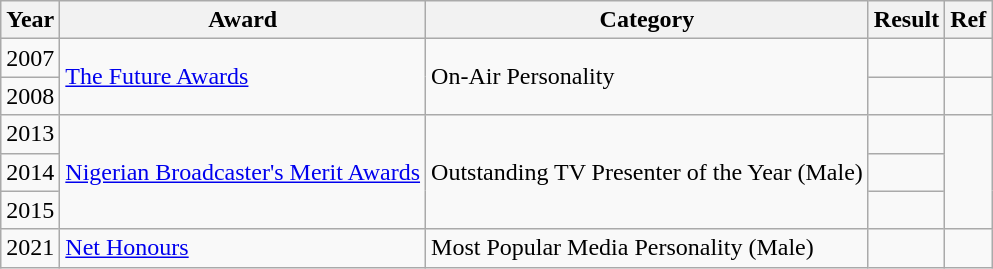<table class="wikitable">
<tr>
<th>Year</th>
<th>Award</th>
<th>Category</th>
<th>Result</th>
<th>Ref</th>
</tr>
<tr>
<td>2007</td>
<td rowspan="2"><a href='#'>The Future Awards</a></td>
<td rowspan="2">On-Air Personality</td>
<td></td>
<td></td>
</tr>
<tr>
<td>2008</td>
<td></td>
<td></td>
</tr>
<tr>
<td>2013</td>
<td rowspan="3"><a href='#'>Nigerian Broadcaster's Merit Awards</a></td>
<td rowspan="3">Outstanding TV Presenter of the Year (Male)</td>
<td></td>
<td rowspan="3"></td>
</tr>
<tr>
<td>2014</td>
<td></td>
</tr>
<tr>
<td>2015</td>
<td></td>
</tr>
<tr>
<td>2021</td>
<td><a href='#'>Net Honours</a></td>
<td>Most Popular Media Personality (Male)</td>
<td></td>
<td></td>
</tr>
</table>
